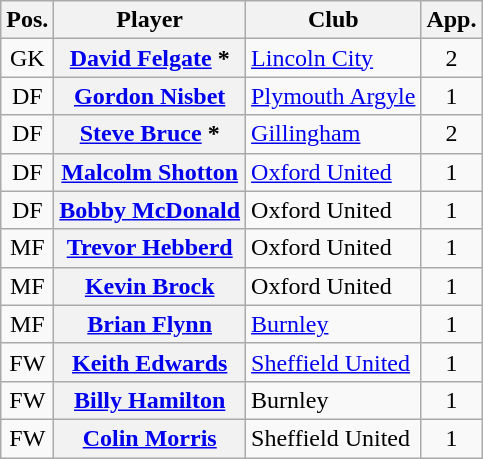<table class="wikitable plainrowheaders" style="text-align: left">
<tr>
<th scope=col>Pos.</th>
<th scope=col>Player</th>
<th scope=col>Club</th>
<th scope=col>App.</th>
</tr>
<tr>
<td style=text-align:center>GK</td>
<th scope=row><a href='#'>David Felgate</a> *</th>
<td><a href='#'>Lincoln City</a></td>
<td style=text-align:center>2</td>
</tr>
<tr>
<td style=text-align:center>DF</td>
<th scope=row><a href='#'>Gordon Nisbet</a></th>
<td><a href='#'>Plymouth Argyle</a></td>
<td style=text-align:center>1</td>
</tr>
<tr>
<td style=text-align:center>DF</td>
<th scope=row><a href='#'>Steve Bruce</a> *</th>
<td><a href='#'>Gillingham</a></td>
<td style=text-align:center>2</td>
</tr>
<tr>
<td style=text-align:center>DF</td>
<th scope=row><a href='#'>Malcolm Shotton</a></th>
<td><a href='#'>Oxford United</a></td>
<td style=text-align:center>1</td>
</tr>
<tr>
<td style=text-align:center>DF</td>
<th scope=row><a href='#'>Bobby McDonald</a></th>
<td>Oxford United</td>
<td style=text-align:center>1</td>
</tr>
<tr>
<td style=text-align:center>MF</td>
<th scope=row><a href='#'>Trevor Hebberd</a></th>
<td>Oxford United</td>
<td style=text-align:center>1</td>
</tr>
<tr>
<td style=text-align:center>MF</td>
<th scope=row><a href='#'>Kevin Brock</a></th>
<td>Oxford United</td>
<td style=text-align:center>1</td>
</tr>
<tr>
<td style=text-align:center>MF</td>
<th scope=row><a href='#'>Brian Flynn</a></th>
<td><a href='#'>Burnley</a></td>
<td style=text-align:center>1</td>
</tr>
<tr>
<td style=text-align:center>FW</td>
<th scope=row><a href='#'>Keith Edwards</a></th>
<td><a href='#'>Sheffield United</a></td>
<td style=text-align:center>1</td>
</tr>
<tr>
<td style=text-align:center>FW</td>
<th scope=row><a href='#'>Billy Hamilton</a></th>
<td>Burnley</td>
<td style=text-align:center>1</td>
</tr>
<tr>
<td style=text-align:center>FW</td>
<th scope=row><a href='#'>Colin Morris</a></th>
<td>Sheffield United</td>
<td style=text-align:center>1</td>
</tr>
</table>
